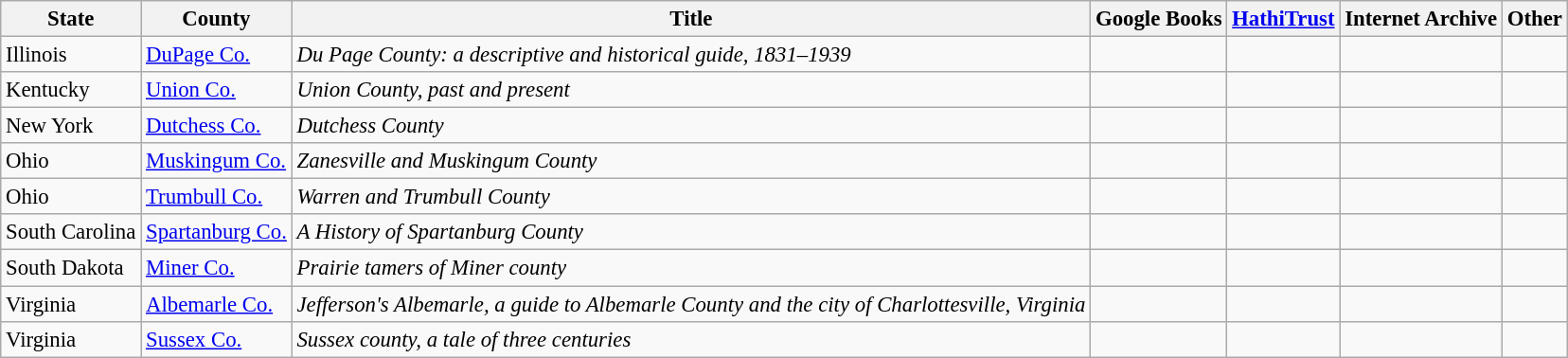<table class="wikitable sortable" style="font-size: 95%;">
<tr>
<th>State</th>
<th>County</th>
<th>Title</th>
<th>Google Books</th>
<th><a href='#'>HathiTrust</a></th>
<th>Internet Archive</th>
<th>Other</th>
</tr>
<tr>
<td>Illinois</td>
<td><a href='#'>DuPage Co.</a></td>
<td><em>Du Page County: a descriptive and historical guide, 1831–1939</em></td>
<td></td>
<td></td>
<td></td>
<td></td>
</tr>
<tr>
<td>Kentucky</td>
<td><a href='#'>Union Co.</a></td>
<td><em>Union County, past and present</em></td>
<td></td>
<td></td>
<td></td>
<td></td>
</tr>
<tr>
<td>New York</td>
<td><a href='#'>Dutchess Co.</a></td>
<td><em>Dutchess County</em></td>
<td></td>
<td></td>
<td></td>
<td></td>
</tr>
<tr>
<td>Ohio</td>
<td><a href='#'>Muskingum Co.</a></td>
<td><em>Zanesville and Muskingum County</em></td>
<td></td>
<td></td>
<td></td>
<td></td>
</tr>
<tr>
<td>Ohio</td>
<td><a href='#'>Trumbull Co.</a></td>
<td><em>Warren and Trumbull County</em></td>
<td></td>
<td></td>
<td></td>
<td></td>
</tr>
<tr>
<td>South Carolina</td>
<td><a href='#'>Spartanburg Co.</a></td>
<td><em>A History of Spartanburg County</em></td>
<td></td>
<td></td>
<td></td>
<td></td>
</tr>
<tr>
<td>South Dakota</td>
<td><a href='#'>Miner Co.</a></td>
<td><em>Prairie tamers of Miner county </em></td>
<td></td>
<td></td>
<td></td>
<td></td>
</tr>
<tr>
<td>Virginia</td>
<td><a href='#'>Albemarle Co.</a></td>
<td><em>Jefferson's Albemarle, a guide to Albemarle County and the city of Charlottesville, Virginia</em></td>
<td></td>
<td></td>
<td></td>
<td></td>
</tr>
<tr>
<td>Virginia</td>
<td><a href='#'>Sussex Co.</a></td>
<td><em>Sussex county, a tale of three centuries</em></td>
<td></td>
<td></td>
<td></td>
<td></td>
</tr>
</table>
